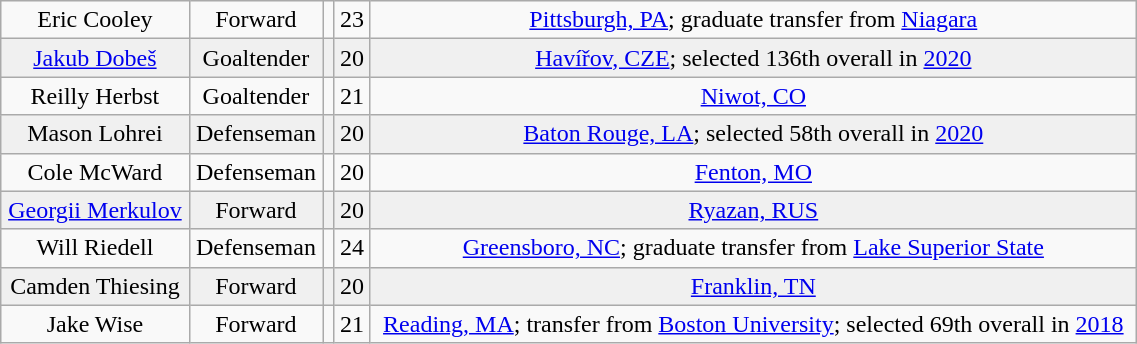<table class="wikitable" width="60%">
<tr align="center" bgcolor="">
<td>Eric Cooley</td>
<td>Forward</td>
<td></td>
<td>23</td>
<td><a href='#'>Pittsburgh, PA</a>; graduate transfer from <a href='#'>Niagara</a></td>
</tr>
<tr align="center" bgcolor="f0f0f0">
<td><a href='#'>Jakub Dobeš</a></td>
<td>Goaltender</td>
<td></td>
<td>20</td>
<td><a href='#'>Havířov, CZE</a>; selected 136th overall in <a href='#'>2020</a></td>
</tr>
<tr align="center" bgcolor="">
<td>Reilly Herbst</td>
<td>Goaltender</td>
<td></td>
<td>21</td>
<td><a href='#'>Niwot, CO</a></td>
</tr>
<tr align="center" bgcolor="f0f0f0">
<td>Mason Lohrei</td>
<td>Defenseman</td>
<td></td>
<td>20</td>
<td><a href='#'>Baton Rouge, LA</a>; selected 58th overall in <a href='#'>2020</a></td>
</tr>
<tr align="center" bgcolor="">
<td>Cole McWard</td>
<td>Defenseman</td>
<td></td>
<td>20</td>
<td><a href='#'>Fenton, MO</a></td>
</tr>
<tr align="center" bgcolor="f0f0f0">
<td><a href='#'>Georgii Merkulov</a></td>
<td>Forward</td>
<td></td>
<td>20</td>
<td><a href='#'>Ryazan, RUS</a></td>
</tr>
<tr align="center" bgcolor="">
<td>Will Riedell</td>
<td>Defenseman</td>
<td></td>
<td>24</td>
<td><a href='#'>Greensboro, NC</a>; graduate transfer from <a href='#'>Lake Superior State</a></td>
</tr>
<tr align="center" bgcolor="f0f0f0">
<td>Camden Thiesing</td>
<td>Forward</td>
<td></td>
<td>20</td>
<td><a href='#'>Franklin, TN</a></td>
</tr>
<tr align="center" bgcolor="">
<td>Jake Wise</td>
<td>Forward</td>
<td></td>
<td>21</td>
<td><a href='#'>Reading, MA</a>; transfer from <a href='#'>Boston University</a>; selected 69th overall in <a href='#'>2018</a></td>
</tr>
</table>
